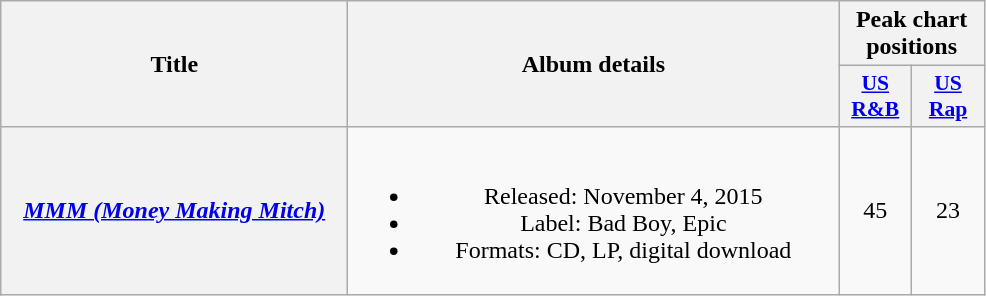<table class="wikitable plainrowheaders" style="text-align:center;" border="1">
<tr>
<th scope="col" rowspan="2" style="width:14em;">Title</th>
<th scope="col" rowspan="2" style="width:20em;">Album details</th>
<th scope="col" colspan="2">Peak chart positions</th>
</tr>
<tr>
<th scope="col" style="width:2.9em;font-size:90%;"><a href='#'>US R&B</a><br></th>
<th scope="col" style="width:2.9em;font-size:90%;"><a href='#'>US Rap</a><br></th>
</tr>
<tr>
<th scope="row"><em><a href='#'>MMM (Money Making Mitch)</a></em></th>
<td><br><ul><li>Released: November 4, 2015</li><li>Label: Bad Boy, Epic</li><li>Formats: CD, LP, digital download</li></ul></td>
<td>45</td>
<td>23</td>
</tr>
</table>
